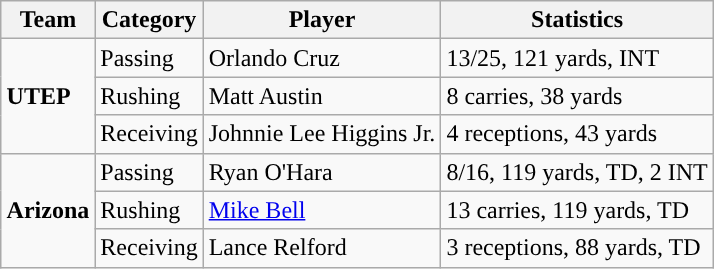<table class="wikitable" style="float: right;">
<tr>
<th>Team</th>
<th>Category</th>
<th>Player</th>
<th>Statistics</th>
</tr>
<tr>
<td rowspan=3><strong>UTEP</strong></td>
<td>Passing</td>
<td>Orlando Cruz</td>
<td>13/25, 121 yards, INT</td>
</tr>
<tr>
<td>Rushing</td>
<td>Matt Austin</td>
<td>8 carries, 38 yards</td>
</tr>
<tr>
<td>Receiving</td>
<td>Johnnie Lee Higgins Jr.</td>
<td>4 receptions, 43 yards</td>
</tr>
<tr>
<td rowspan=3><strong>Arizona</strong></td>
<td>Passing</td>
<td>Ryan O'Hara</td>
<td>8/16, 119 yards, TD, 2 INT</td>
</tr>
<tr>
<td>Rushing</td>
<td><a href='#'>Mike Bell</a></td>
<td>13 carries, 119 yards, TD</td>
</tr>
<tr>
<td>Receiving</td>
<td>Lance Relford</td>
<td>3 receptions, 88 yards, TD</td>
</tr>
</table>
